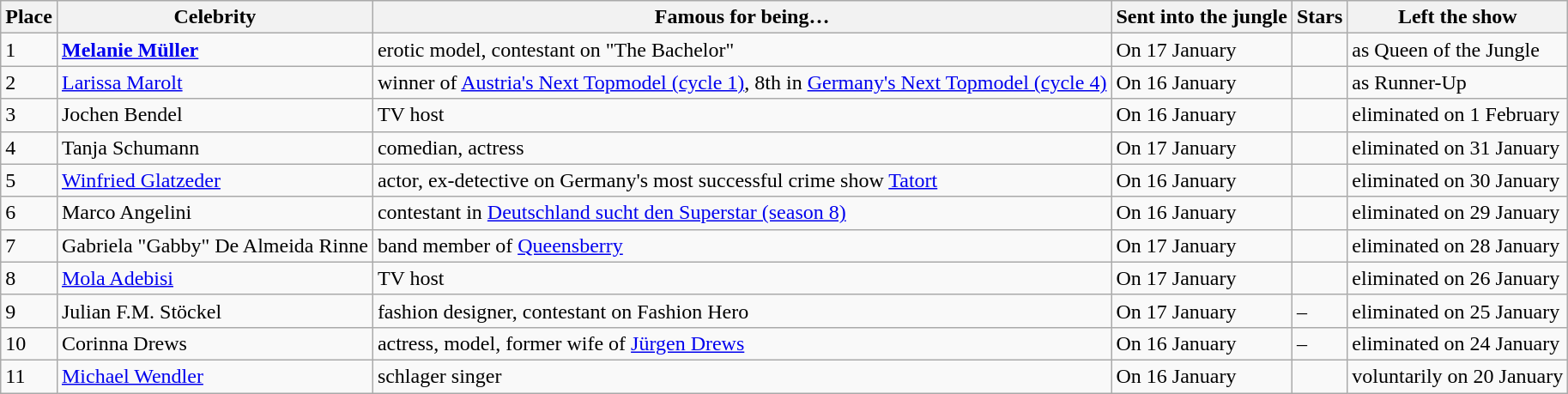<table class="wikitable">
<tr>
<th>Place</th>
<th>Celebrity</th>
<th>Famous for being…</th>
<th>Sent into the jungle</th>
<th>Stars</th>
<th>Left the show</th>
</tr>
<tr>
<td>1</td>
<td><strong><a href='#'>Melanie Müller</a></strong></td>
<td>erotic model, contestant on "The Bachelor"</td>
<td>On 17 January</td>
<td></td>
<td>as Queen of the Jungle</td>
</tr>
<tr>
<td>2</td>
<td><a href='#'>Larissa Marolt</a></td>
<td>winner of <a href='#'>Austria's Next Topmodel (cycle 1)</a>, 8th in <a href='#'>Germany's Next Topmodel (cycle 4)</a></td>
<td>On 16 January</td>
<td></td>
<td>as Runner-Up</td>
</tr>
<tr>
<td>3</td>
<td>Jochen Bendel</td>
<td>TV host</td>
<td>On 16 January</td>
<td></td>
<td>eliminated on 1 February</td>
</tr>
<tr>
<td>4</td>
<td>Tanja Schumann</td>
<td>comedian, actress</td>
<td>On 17 January</td>
<td></td>
<td>eliminated on 31 January</td>
</tr>
<tr>
<td>5</td>
<td><a href='#'>Winfried Glatzeder</a></td>
<td>actor, ex-detective on Germany's most successful crime show <a href='#'>Tatort</a></td>
<td>On 16 January</td>
<td></td>
<td>eliminated on 30 January</td>
</tr>
<tr>
<td>6</td>
<td>Marco Angelini</td>
<td>contestant in <a href='#'>Deutschland sucht den Superstar (season 8)</a></td>
<td>On 16 January</td>
<td></td>
<td>eliminated on 29 January</td>
</tr>
<tr>
<td>7</td>
<td>Gabriela "Gabby" De Almeida Rinne</td>
<td>band member of <a href='#'>Queensberry</a></td>
<td>On 17 January</td>
<td></td>
<td>eliminated on 28 January</td>
</tr>
<tr>
<td>8</td>
<td><a href='#'>Mola Adebisi</a></td>
<td>TV host</td>
<td>On 17 January</td>
<td></td>
<td>eliminated on 26 January</td>
</tr>
<tr>
<td>9</td>
<td>Julian F.M. Stöckel</td>
<td>fashion designer, contestant on Fashion Hero</td>
<td>On 17 January</td>
<td>–</td>
<td>eliminated on 25 January</td>
</tr>
<tr>
<td>10</td>
<td>Corinna Drews</td>
<td>actress, model, former wife of <a href='#'>Jürgen Drews</a></td>
<td>On 16 January</td>
<td>–</td>
<td>eliminated on 24 January</td>
</tr>
<tr>
<td>11</td>
<td><a href='#'>Michael Wendler</a></td>
<td>schlager singer</td>
<td>On 16 January</td>
<td></td>
<td>voluntarily on 20 January</td>
</tr>
</table>
